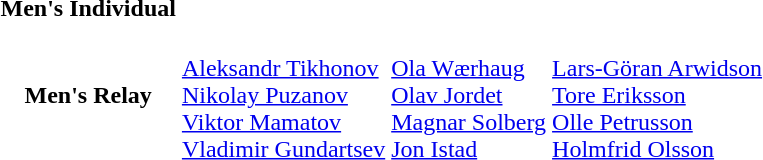<table>
<tr>
<th scope="row">Men's Individual<br></th>
<td></td>
<td></td>
<td></td>
</tr>
<tr>
<th scope="row">Men's Relay<br></th>
<td><br><a href='#'>Aleksandr Tikhonov</a><br><a href='#'>Nikolay Puzanov</a><br><a href='#'>Viktor Mamatov</a><br><a href='#'>Vladimir Gundartsev</a></td>
<td><br><a href='#'>Ola Wærhaug</a><br><a href='#'>Olav Jordet</a><br><a href='#'>Magnar Solberg</a><br><a href='#'>Jon Istad</a></td>
<td><br><a href='#'>Lars-Göran Arwidson</a><br><a href='#'>Tore Eriksson</a><br><a href='#'>Olle Petrusson</a><br><a href='#'>Holmfrid Olsson</a></td>
</tr>
</table>
